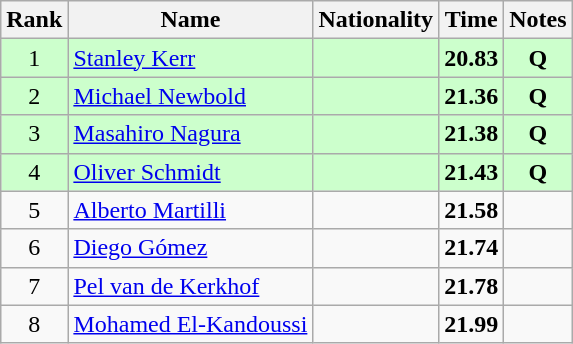<table class="wikitable sortable" style="text-align:center">
<tr>
<th>Rank</th>
<th>Name</th>
<th>Nationality</th>
<th>Time</th>
<th>Notes</th>
</tr>
<tr bgcolor=ccffcc>
<td>1</td>
<td align=left><a href='#'>Stanley Kerr</a></td>
<td align=left></td>
<td><strong>20.83</strong></td>
<td><strong>Q</strong></td>
</tr>
<tr bgcolor=ccffcc>
<td>2</td>
<td align=left><a href='#'>Michael Newbold</a></td>
<td align=left></td>
<td><strong>21.36</strong></td>
<td><strong>Q</strong></td>
</tr>
<tr bgcolor=ccffcc>
<td>3</td>
<td align=left><a href='#'>Masahiro Nagura</a></td>
<td align=left></td>
<td><strong>21.38</strong></td>
<td><strong>Q</strong></td>
</tr>
<tr bgcolor=ccffcc>
<td>4</td>
<td align=left><a href='#'>Oliver Schmidt</a></td>
<td align=left></td>
<td><strong>21.43</strong></td>
<td><strong>Q</strong></td>
</tr>
<tr>
<td>5</td>
<td align=left><a href='#'>Alberto Martilli</a></td>
<td align=left></td>
<td><strong>21.58</strong></td>
<td></td>
</tr>
<tr>
<td>6</td>
<td align=left><a href='#'>Diego Gómez</a></td>
<td align=left></td>
<td><strong>21.74</strong></td>
<td></td>
</tr>
<tr>
<td>7</td>
<td align=left><a href='#'>Pel van de Kerkhof</a></td>
<td align=left></td>
<td><strong>21.78</strong></td>
<td></td>
</tr>
<tr>
<td>8</td>
<td align=left><a href='#'>Mohamed El-Kandoussi</a></td>
<td align=left></td>
<td><strong>21.99</strong></td>
<td></td>
</tr>
</table>
